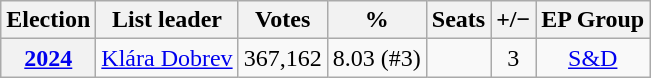<table class=wikitable style="text-align:center;">
<tr>
<th>Election</th>
<th>List leader</th>
<th>Votes</th>
<th>%</th>
<th>Seats</th>
<th>+/−</th>
<th>EP Group</th>
</tr>
<tr>
<th><a href='#'>2024</a></th>
<td><a href='#'>Klára Dobrev</a></td>
<td>367,162</td>
<td>8.03 (#3)</td>
<td></td>
<td> 3</td>
<td><a href='#'>S&D</a></td>
</tr>
</table>
